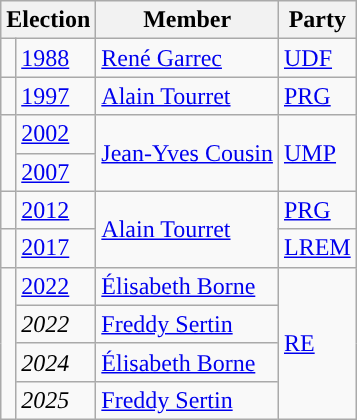<table class="wikitable">
<tr>
<th colspan="2">Election</th>
<th>Member</th>
<th>Party</th>
</tr>
<tr>
<td style="color:inherit;background-color: "></td>
<td><a href='#'>1988</a></td>
<td><a href='#'>René Garrec</a></td>
<td><a href='#'>UDF</a></td>
</tr>
<tr>
<td style="color:inherit;background-color: "></td>
<td><a href='#'>1997</a></td>
<td><a href='#'>Alain Tourret</a></td>
<td><a href='#'>PRG</a></td>
</tr>
<tr>
<td rowspan=2 style="color:inherit;background-color: "></td>
<td><a href='#'>2002</a></td>
<td rowspan=2><a href='#'>Jean-Yves Cousin</a></td>
<td rowspan=2><a href='#'>UMP</a></td>
</tr>
<tr>
<td><a href='#'>2007</a></td>
</tr>
<tr>
<td style="color:inherit;background-color: "></td>
<td><a href='#'>2012</a></td>
<td rowspan="2"><a href='#'>Alain Tourret</a></td>
<td><a href='#'>PRG</a></td>
</tr>
<tr>
<td style="color:inherit;background-color: "></td>
<td><a href='#'>2017</a></td>
<td><a href='#'>LREM</a></td>
</tr>
<tr>
<td rowspan="4" style="color:inherit;background-color: "></td>
<td><a href='#'>2022</a></td>
<td><a href='#'>Élisabeth Borne</a></td>
<td rowspan="4"><a href='#'>RE</a></td>
</tr>
<tr>
<td><em>2022</em></td>
<td><a href='#'>Freddy Sertin</a></td>
</tr>
<tr>
<td><em>2024</em></td>
<td><a href='#'>Élisabeth Borne</a></td>
</tr>
<tr>
<td><em>2025</em></td>
<td><a href='#'>Freddy Sertin</a></td>
</tr>
</table>
